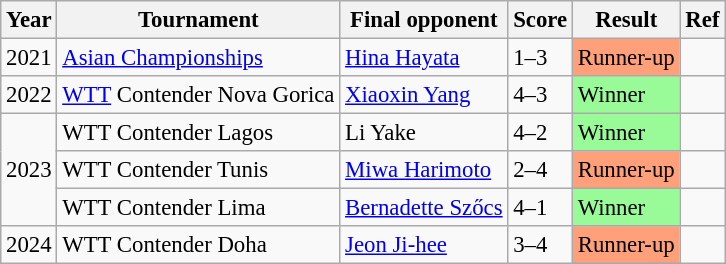<table class="wikitable sortable" style="font-size: 95%;">
<tr>
<th class="unsortable">Year</th>
<th>Tournament</th>
<th>Final opponent</th>
<th>Score</th>
<th>Result</th>
<th class="unsortable">Ref</th>
</tr>
<tr>
<td>2021</td>
<td><a href='#'>Asian Championships</a></td>
<td> <a href='#'>Hina Hayata</a></td>
<td>1–3</td>
<td style="background: #ffa07a;">Runner-up</td>
<td></td>
</tr>
<tr>
<td>2022</td>
<td><a href='#'>WTT</a> Contender Nova Gorica</td>
<td> <a href='#'>Xiaoxin Yang</a></td>
<td>4–3</td>
<td style="background: #98fb98;">Winner</td>
<td></td>
</tr>
<tr>
<td rowspan="3">2023</td>
<td>WTT Contender Lagos</td>
<td> Li Yake</td>
<td>4–2</td>
<td style="background: #98fb98;">Winner</td>
<td></td>
</tr>
<tr>
<td>WTT Contender Tunis</td>
<td> <a href='#'>Miwa Harimoto</a></td>
<td>2–4</td>
<td style="background: #ffa07a;">Runner-up</td>
<td></td>
</tr>
<tr>
<td>WTT Contender Lima</td>
<td> <a href='#'>Bernadette Szőcs</a></td>
<td>4–1</td>
<td style="background: #98fb98;">Winner</td>
<td></td>
</tr>
<tr>
<td>2024</td>
<td>WTT Contender Doha</td>
<td> <a href='#'>Jeon Ji-hee</a></td>
<td>3–4</td>
<td style="background: #ffa07a;">Runner-up</td>
<td></td>
</tr>
</table>
